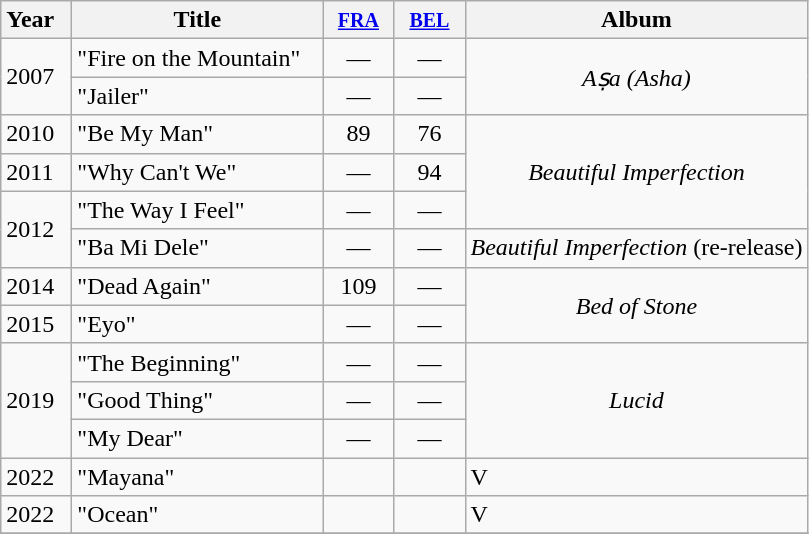<table class="wikitable">
<tr>
<th style="vertical-align:top; text-align:left; width:40px;">Year</th>
<th style="vertical-align:top; text-align:center; width:160px;">Title</th>
<th style="vertical-align:top; text-align:center; width:40px;"><small><a href='#'>FRA</a></small><br></th>
<th style="vertical-align:top; text-align:center; width:40px;"><small><a href='#'>BEL</a></small><br></th>
<th style="text-align:center; vertical-align:top;">Album</th>
</tr>
<tr>
<td rowspan="2">2007</td>
<td style="text-align:left; vertical-align:top;">"Fire on the Mountain"</td>
<td style="text-align:center; vertical-align:top;">—</td>
<td style="text-align:center; vertical-align:top;">—</td>
<td style="text-align:center;" rowspan="2"><em>Aṣa (Asha)</em></td>
</tr>
<tr>
<td style="text-align:left; ">"Jailer"</td>
<td style="text-align:center; ">—</td>
<td style="text-align:center; ">—</td>
</tr>
<tr>
<td>2010</td>
<td style="text-align:left; vertical-align:top;">"Be My Man"</td>
<td style="text-align:center; vertical-align:top;">89</td>
<td style="text-align:center; vertical-align:top;">76</td>
<td style="text-align:center;" rowspan="3"><em>Beautiful Imperfection</em></td>
</tr>
<tr>
<td>2011</td>
<td style="text-align:left; vertical-align:top;">"Why Can't We"</td>
<td style="text-align:center; vertical-align:top;">—</td>
<td style="text-align:center; vertical-align:top;">94</td>
</tr>
<tr>
<td rowspan="2">2012</td>
<td style="text-align:left; vertical-align:top;">"The Way I Feel"</td>
<td style="text-align:center; vertical-align:top;">—</td>
<td style="text-align:center; vertical-align:top;">—</td>
</tr>
<tr>
<td style="text-align:left; vertical-align:top;">"Ba Mi Dele"</td>
<td style="text-align:center; vertical-align:top;">—</td>
<td style="text-align:center; vertical-align:top;">—</td>
<td style="text-align:center;"><em>Beautiful Imperfection</em> (re-release)</td>
</tr>
<tr>
<td>2014</td>
<td style="text-align:left; vertical-align:top;">"Dead Again"</td>
<td style="text-align:center; vertical-align:top;">109</td>
<td style="text-align:center; vertical-align:top;">—</td>
<td style="text-align:center;" rowspan="2"><em>Bed of Stone</em></td>
</tr>
<tr>
<td>2015</td>
<td style="text-align:left; vertical-align:top;">"Eyo"</td>
<td style="text-align:center; vertical-align:top;">—</td>
<td style="text-align:center; vertical-align:top;">—</td>
</tr>
<tr>
<td rowspan="3">2019</td>
<td style="text-align:left; vertical-align:top;">"The Beginning"</td>
<td style="text-align:center; vertical-align:top;">—</td>
<td style="text-align:center; vertical-align:top;">—</td>
<td style="text-align:center;" rowspan="3"><em>Lucid</em></td>
</tr>
<tr>
<td style="text-align:left; vertical-align:top;">"Good Thing"</td>
<td style="text-align:center; vertical-align:top;">—</td>
<td style="text-align:center; vertical-align:top;">—</td>
</tr>
<tr>
<td style="text-align:left; vertical-align:top;">"My Dear"</td>
<td style="text-align:center; vertical-align:top;">—</td>
<td style="text-align:center; vertical-align:top;">—</td>
</tr>
<tr>
<td>2022</td>
<td>"Mayana"</td>
<td></td>
<td></td>
<td>V</td>
</tr>
<tr>
<td>2022</td>
<td>"Ocean"</td>
<td></td>
<td></td>
<td>V</td>
</tr>
<tr>
</tr>
</table>
